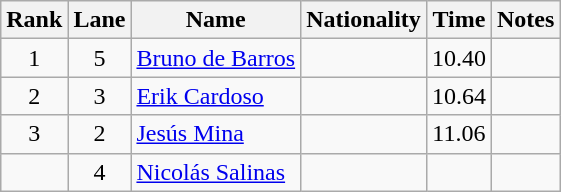<table class="wikitable sortable" style="text-align:center">
<tr>
<th>Rank</th>
<th>Lane</th>
<th>Name</th>
<th>Nationality</th>
<th>Time</th>
<th>Notes</th>
</tr>
<tr>
<td>1</td>
<td>5</td>
<td align=left><a href='#'>Bruno de Barros</a></td>
<td align=left></td>
<td>10.40</td>
<td></td>
</tr>
<tr>
<td>2</td>
<td>3</td>
<td align=left><a href='#'>Erik Cardoso</a></td>
<td align=left></td>
<td>10.64</td>
<td></td>
</tr>
<tr>
<td>3</td>
<td>2</td>
<td align=left><a href='#'>Jesús Mina</a></td>
<td align=left></td>
<td>11.06</td>
<td></td>
</tr>
<tr>
<td></td>
<td>4</td>
<td align=left><a href='#'>Nicolás Salinas</a></td>
<td align=left></td>
<td></td>
<td></td>
</tr>
</table>
